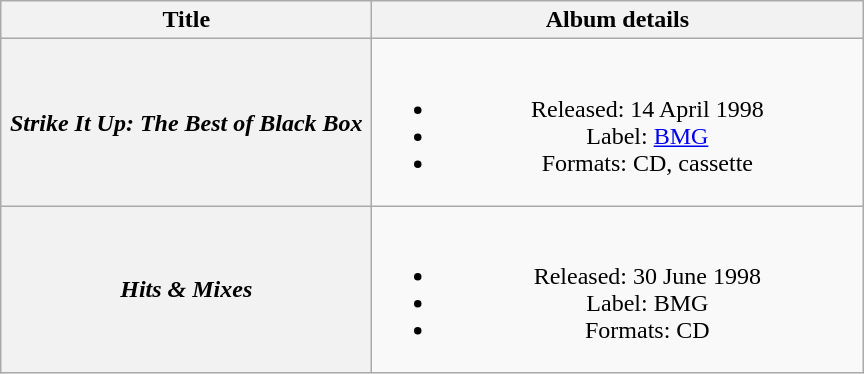<table class="wikitable plainrowheaders" style="text-align:center;">
<tr>
<th scope="col" style="width:15em;">Title</th>
<th scope="col" style="width:20em;">Album details</th>
</tr>
<tr>
<th scope="row"><em>Strike It Up: The Best of Black Box</em></th>
<td><br><ul><li>Released: 14 April 1998</li><li>Label: <a href='#'>BMG</a></li><li>Formats: CD, cassette</li></ul></td>
</tr>
<tr>
<th scope="row"><em>Hits & Mixes</em></th>
<td><br><ul><li>Released: 30 June 1998</li><li>Label: BMG</li><li>Formats: CD</li></ul></td>
</tr>
</table>
